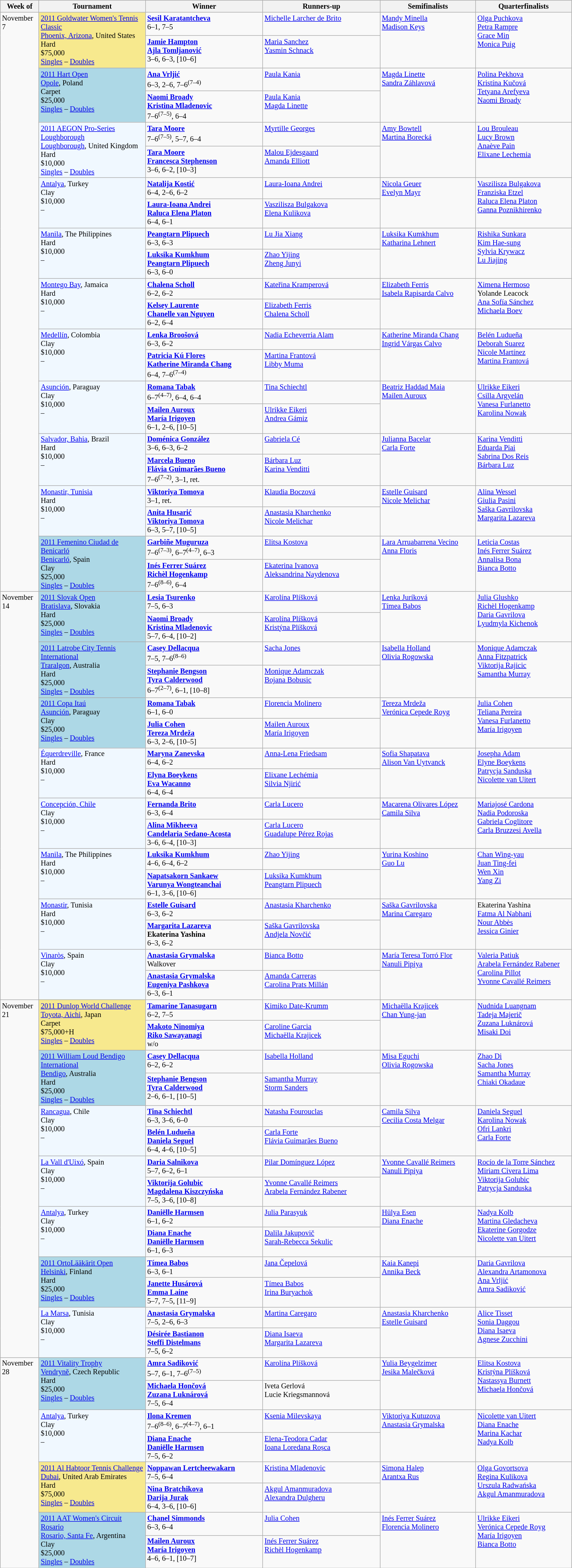<table class="wikitable" style="font-size:85%;">
<tr>
<th width="65">Week of</th>
<th style="width:190px;">Tournament</th>
<th style="width:210px;">Winner</th>
<th style="width:210px;">Runners-up</th>
<th style="width:170px;">Semifinalists</th>
<th style="width:170px;">Quarterfinalists</th>
</tr>
<tr valign=top>
<td rowspan=22>November 7</td>
<td rowspan="2" style="background:#f7e98e;"><a href='#'>2011 Goldwater Women's Tennis Classic</a> <br> <a href='#'>Phoenix, Arizona</a>, United States <br> Hard <br> $75,000 <br> <a href='#'>Singles</a> – <a href='#'>Doubles</a></td>
<td> <strong><a href='#'>Sesil Karatantcheva</a></strong> <br> 6–1, 7–5</td>
<td> <a href='#'>Michelle Larcher de Brito</a></td>
<td rowspan=2> <a href='#'>Mandy Minella</a><br>  <a href='#'>Madison Keys</a></td>
<td rowspan=2> <a href='#'>Olga Puchkova</a> <br>  <a href='#'>Petra Rampre</a> <br>  <a href='#'>Grace Min</a> <br>  <a href='#'>Monica Puig</a></td>
</tr>
<tr valign=top>
<td> <strong><a href='#'>Jamie Hampton</a> <br>  <a href='#'>Ajla Tomljanović</a></strong> <br> 3–6, 6–3, [10–6]</td>
<td> <a href='#'>Maria Sanchez</a> <br>  <a href='#'>Yasmin Schnack</a></td>
</tr>
<tr valign=top>
<td rowspan="2" style="background:lightblue;"><a href='#'>2011 Hart Open</a> <br> <a href='#'>Opole</a>, Poland <br> Carpet <br> $25,000 <br> <a href='#'>Singles</a> – <a href='#'>Doubles</a></td>
<td> <strong><a href='#'>Ana Vrljić</a></strong> <br> 6–3, 2–6, 7–6<sup>(7–4)</sup></td>
<td> <a href='#'>Paula Kania</a></td>
<td rowspan=2> <a href='#'>Magda Linette</a> <br>  <a href='#'>Sandra Záhlavová</a></td>
<td rowspan=2> <a href='#'>Polina Pekhova</a> <br>  <a href='#'>Kristína Kučová</a> <br>  <a href='#'>Tetyana Arefyeva</a> <br>  <a href='#'>Naomi Broady</a></td>
</tr>
<tr valign=top>
<td> <strong><a href='#'>Naomi Broady</a> <br>  <a href='#'>Kristina Mladenovic</a></strong> <br> 7–6<sup>(7–5)</sup>, 6–4</td>
<td> <a href='#'>Paula Kania</a> <br>  <a href='#'>Magda Linette</a></td>
</tr>
<tr valign=top>
<td rowspan="2" style="background:#f0f8ff;"><a href='#'>2011 AEGON Pro-Series Loughborough</a> <br> <a href='#'>Loughborough</a>, United Kingdom <br> Hard <br> $10,000 <br> <a href='#'>Singles</a> – <a href='#'>Doubles</a></td>
<td> <strong><a href='#'>Tara Moore</a></strong> <br> 7–6<sup>(7–5)</sup>, 5–7, 6–4</td>
<td> <a href='#'>Myrtille Georges</a></td>
<td rowspan=2> <a href='#'>Amy Bowtell</a> <br>  <a href='#'>Martina Borecká</a></td>
<td rowspan=2> <a href='#'>Lou Brouleau</a> <br>  <a href='#'>Lucy Brown</a> <br>  <a href='#'>Anaève Pain</a> <br>  <a href='#'>Elixane Lechemia</a></td>
</tr>
<tr valign=top>
<td> <strong><a href='#'>Tara Moore</a> <br>  <a href='#'>Francesca Stephenson</a></strong> <br> 3–6, 6–2, [10–3]</td>
<td> <a href='#'>Malou Ejdesgaard</a> <br>  <a href='#'>Amanda Elliott</a></td>
</tr>
<tr valign=top>
<td rowspan="2" style="background:#f0f8ff;"><a href='#'>Antalya</a>, Turkey <br> Clay <br> $10,000 <br>  – </td>
<td> <strong><a href='#'>Natalija Kostić</a></strong> <br> 6–4, 2–6, 6–2</td>
<td> <a href='#'>Laura-Ioana Andrei</a></td>
<td rowspan=2> <a href='#'>Nicola Geuer</a> <br>  <a href='#'>Evelyn Mayr</a></td>
<td rowspan=2> <a href='#'>Vaszilisza Bulgakova</a> <br>  <a href='#'>Franziska Etzel</a> <br>  <a href='#'>Raluca Elena Platon</a> <br>  <a href='#'>Ganna Poznikhirenko</a></td>
</tr>
<tr valign=top>
<td> <strong><a href='#'>Laura-Ioana Andrei</a> <br>  <a href='#'>Raluca Elena Platon</a></strong> <br> 6–4, 6–1</td>
<td> <a href='#'>Vaszilisza Bulgakova</a> <br>  <a href='#'>Elena Kulikova</a></td>
</tr>
<tr valign=top>
<td rowspan="2" style="background:#f0f8ff;"><a href='#'>Manila</a>, The Philippines <br> Hard <br> $10,000 <br>  – </td>
<td> <strong><a href='#'>Peangtarn Plipuech</a></strong> <br> 6–3, 6–3</td>
<td> <a href='#'>Lu Jia Xiang</a></td>
<td rowspan=2> <a href='#'>Luksika Kumkhum</a><br>  <a href='#'>Katharina Lehnert</a></td>
<td rowspan=2> <a href='#'>Rishika Sunkara</a> <br>  <a href='#'>Kim Hae-sung</a> <br>  <a href='#'>Sylvia Krywacz</a> <br>  <a href='#'>Lu Jiajing</a></td>
</tr>
<tr valign=top>
<td> <strong><a href='#'>Luksika Kumkhum</a> <br>  <a href='#'>Peangtarn Plipuech</a></strong> <br> 6–3, 6–0</td>
<td> <a href='#'>Zhao Yijing</a> <br>  <a href='#'>Zheng Junyi</a></td>
</tr>
<tr valign=top>
<td rowspan="2" style="background:#f0f8ff;"><a href='#'>Montego Bay</a>, Jamaica <br> Hard <br> $10,000 <br>  – </td>
<td> <strong><a href='#'>Chalena Scholl</a></strong> <br> 6–2, 6–2</td>
<td> <a href='#'>Kateřina Kramperová</a></td>
<td rowspan=2> <a href='#'>Elizabeth Ferris</a> <br>  <a href='#'>Isabela Rapisarda Calvo</a></td>
<td rowspan=2> <a href='#'>Ximena Hermoso</a> <br>  Yolande Leacock <br>  <a href='#'>Ana Sofía Sánchez</a> <br>  <a href='#'>Michaela Boev</a></td>
</tr>
<tr valign=top>
<td> <strong><a href='#'>Kelsey Laurente</a> <br>  <a href='#'>Chanelle van Nguyen</a></strong> <br> 6–2, 6–4</td>
<td> <a href='#'>Elizabeth Ferris</a> <br>  <a href='#'>Chalena Scholl</a></td>
</tr>
<tr valign=top>
<td rowspan="2" style="background:#f0f8ff;"><a href='#'>Medellín</a>, Colombia <br> Clay <br> $10,000 <br>  – </td>
<td> <strong><a href='#'>Lenka Broošová</a></strong> <br> 6–3, 6–2</td>
<td> <a href='#'>Nadia Echeverria Alam</a></td>
<td rowspan=2> <a href='#'>Katherine Miranda Chang</a><br>  <a href='#'>Ingrid Várgas Calvo</a></td>
<td rowspan=2> <a href='#'>Belén Ludueña</a> <br>  <a href='#'>Deborah Suarez</a> <br>  <a href='#'>Nicole Martínez</a> <br>  <a href='#'>Martina Frantová</a></td>
</tr>
<tr valign=top>
<td> <strong><a href='#'>Patricia Kú Flores</a> <br>  <a href='#'>Katherine Miranda Chang</a></strong> <br> 6–4, 7–6<sup>(7–4)</sup></td>
<td> <a href='#'>Martina Frantová</a> <br>  <a href='#'>Libby Muma</a></td>
</tr>
<tr valign=top>
<td rowspan="2" style="background:#f0f8ff;"><a href='#'>Asunción</a>, Paraguay <br> Clay <br> $10,000 <br>  – </td>
<td> <strong><a href='#'>Romana Tabak</a></strong> <br> 6–7<sup>(4–7)</sup>, 6–4, 6–4</td>
<td> <a href='#'>Tina Schiechtl</a></td>
<td rowspan=2> <a href='#'>Beatriz Haddad Maia</a> <br>  <a href='#'>Mailen Auroux</a></td>
<td rowspan=2> <a href='#'>Ulrikke Eikeri</a> <br>  <a href='#'>Csilla Argyelán</a> <br>  <a href='#'>Vanesa Furlanetto</a> <br>  <a href='#'>Karolina Nowak</a></td>
</tr>
<tr valign=top>
<td> <strong><a href='#'>Mailen Auroux</a> <br>  <a href='#'>María Irigoyen</a></strong> <br> 6–1, 2–6, [10–5]</td>
<td> <a href='#'>Ulrikke Eikeri</a> <br>  <a href='#'>Andrea Gámiz</a></td>
</tr>
<tr valign=top>
<td rowspan="2" style="background:#f0f8ff;"><a href='#'>Salvador, Bahia</a>, Brazil <br> Hard <br> $10,000 <br>  – </td>
<td> <strong><a href='#'>Doménica González</a></strong> <br> 3–6, 6–3, 6–2</td>
<td> <a href='#'>Gabriela Cé</a></td>
<td rowspan=2> <a href='#'>Julianna Bacelar</a><br>  <a href='#'>Carla Forte</a></td>
<td rowspan=2> <a href='#'>Karina Venditti</a> <br>  <a href='#'>Eduarda Piai</a> <br>  <a href='#'>Sabrina Dos Reis</a> <br>  <a href='#'>Bárbara Luz</a></td>
</tr>
<tr valign=top>
<td> <strong><a href='#'>Marcela Bueno</a> <br>  <a href='#'>Flávia Guimarães Bueno</a></strong> <br> 7–6<sup>(7–2)</sup>, 3–1, ret.</td>
<td> <a href='#'>Bárbara Luz</a><br>  <a href='#'>Karina Venditti</a></td>
</tr>
<tr valign=top>
<td rowspan="2" style="background:#f0f8ff;"><a href='#'>Monastir, Tunisia</a> <br> Hard <br> $10,000 <br>  – </td>
<td> <strong><a href='#'>Viktoriya Tomova</a></strong> <br> 3–1, ret.</td>
<td> <a href='#'>Klaudia Boczová</a></td>
<td rowspan=2> <a href='#'>Estelle Guisard</a> <br>  <a href='#'>Nicole Melichar</a></td>
<td rowspan=2> <a href='#'>Alina Wessel</a> <br>  <a href='#'>Giulia Pasini</a> <br>  <a href='#'>Saška Gavrilovska</a> <br>  <a href='#'>Margarita Lazareva</a></td>
</tr>
<tr valign=top>
<td> <strong><a href='#'>Anita Husarić</a> <br>  <a href='#'>Viktoriya Tomova</a></strong> <br> 6–3, 5–7, [10–5]</td>
<td> <a href='#'>Anastasia Kharchenko</a> <br>  <a href='#'>Nicole Melichar</a></td>
</tr>
<tr valign=top>
<td rowspan="2" style="background:lightblue;"><a href='#'>2011 Femenino Ciudad de Benicarló</a> <br> <a href='#'>Benicarló</a>, Spain <br> Clay <br> $25,000 <br> <a href='#'>Singles</a> – <a href='#'>Doubles</a></td>
<td> <strong><a href='#'>Garbiñe Muguruza</a></strong> <br> 7–6<sup>(7–3)</sup>, 6–7<sup>(4–7)</sup>, 6–3</td>
<td> <a href='#'>Elitsa Kostova</a></td>
<td rowspan=2> <a href='#'>Lara Arruabarrena Vecino</a> <br>  <a href='#'>Anna Floris</a></td>
<td rowspan=2> <a href='#'>Leticia Costas</a> <br>  <a href='#'>Inés Ferrer Suárez</a> <br>  <a href='#'>Annalisa Bona</a> <br>  <a href='#'>Bianca Botto</a></td>
</tr>
<tr valign=top>
<td> <strong><a href='#'>Inés Ferrer Suárez</a> <br>  <a href='#'>Richèl Hogenkamp</a></strong> <br> 7–6<sup>(8–6)</sup>, 6–4</td>
<td> <a href='#'>Ekaterina Ivanova</a> <br>  <a href='#'>Aleksandrina Naydenova</a></td>
</tr>
<tr valign=top>
<td rowspan=16>November 14</td>
<td rowspan="2" style="background:lightblue;"><a href='#'>2011 Slovak Open</a> <br> <a href='#'>Bratislava</a>, Slovakia <br> Hard <br> $25,000 <br> <a href='#'>Singles</a> – <a href='#'>Doubles</a></td>
<td> <strong><a href='#'>Lesia Tsurenko</a></strong> <br> 7–5, 6–3</td>
<td> <a href='#'>Karolína Plíšková</a></td>
<td rowspan=2> <a href='#'>Lenka Juríková</a><br>  <a href='#'>Tímea Babos</a></td>
<td rowspan=2> <a href='#'>Julia Glushko</a> <br>  <a href='#'>Richèl Hogenkamp</a> <br>  <a href='#'>Daria Gavrilova</a> <br>  <a href='#'>Lyudmyla Kichenok</a></td>
</tr>
<tr valign=top>
<td> <strong><a href='#'>Naomi Broady</a> <br>  <a href='#'>Kristina Mladenovic</a></strong> <br> 5–7, 6–4, [10–2]</td>
<td> <a href='#'>Karolína Plíšková</a> <br>  <a href='#'>Kristýna Plíšková</a></td>
</tr>
<tr valign=top>
<td rowspan="2" style="background:lightblue;"><a href='#'>2011 Latrobe City Tennis International</a> <br> <a href='#'>Traralgon</a>, Australia <br> Hard <br> $25,000 <br> <a href='#'>Singles</a> – <a href='#'>Doubles</a></td>
<td> <strong><a href='#'>Casey Dellacqua</a> </strong> <br> 7–5, 7–6<sup>(8–6)</sup></td>
<td> <a href='#'>Sacha Jones</a></td>
<td rowspan=2> <a href='#'>Isabella Holland</a><br>  <a href='#'>Olivia Rogowska</a></td>
<td rowspan=2> <a href='#'>Monique Adamczak</a> <br>  <a href='#'>Anna Fitzpatrick</a> <br>  <a href='#'>Viktorija Rajicic</a> <br>  <a href='#'>Samantha Murray</a></td>
</tr>
<tr valign=top>
<td> <strong><a href='#'>Stephanie Bengson</a> <br>  <a href='#'>Tyra Calderwood</a></strong> <br> 6–7<sup>(2–7)</sup>, 6–1, [10–8]</td>
<td> <a href='#'>Monique Adamczak</a> <br>  <a href='#'>Bojana Bobusic</a></td>
</tr>
<tr valign=top>
<td rowspan="2" style="background:lightblue;"><a href='#'>2011 Copa Itaú</a> <br> <a href='#'>Asunción</a>, Paraguay <br> Clay <br> $25,000 <br> <a href='#'>Singles</a> – <a href='#'>Doubles</a></td>
<td> <strong><a href='#'>Romana Tabak</a></strong> <br> 6–1, 6–0</td>
<td> <a href='#'>Florencia Molinero</a></td>
<td rowspan=2> <a href='#'>Tereza Mrdeža</a><br>  <a href='#'>Verónica Cepede Royg</a></td>
<td rowspan=2> <a href='#'>Julia Cohen</a> <br>  <a href='#'>Teliana Pereira</a> <br>  <a href='#'>Vanesa Furlanetto</a> <br>  <a href='#'>María Irigoyen</a></td>
</tr>
<tr valign=top>
<td> <strong><a href='#'>Julia Cohen</a> <br>  <a href='#'>Tereza Mrdeža</a></strong> <br> 6–3, 2–6, [10–5]</td>
<td> <a href='#'>Mailen Auroux</a> <br>  <a href='#'>María Irigoyen</a></td>
</tr>
<tr valign=top>
<td rowspan="2" style="background:#f0f8ff;"><a href='#'>Équerdreville</a>, France <br> Hard <br> $10,000 <br>  – </td>
<td> <strong><a href='#'>Maryna Zanevska</a></strong> <br> 6–4, 6–2</td>
<td> <a href='#'>Anna-Lena Friedsam</a></td>
<td rowspan=2> <a href='#'>Sofia Shapatava</a><br>  <a href='#'>Alison Van Uytvanck</a></td>
<td rowspan=2> <a href='#'>Josepha Adam</a> <br>  <a href='#'>Elyne Boeykens</a> <br>  <a href='#'>Patrycja Sanduska</a> <br>  <a href='#'>Nicolette van Uitert</a></td>
</tr>
<tr valign=top>
<td> <strong><a href='#'>Elyna Boeykens</a> <br>  <a href='#'>Eva Wacanno</a></strong> <br> 6–4, 6–4</td>
<td> <a href='#'>Elixane Lechémia</a> <br>  <a href='#'>Silvia Njirić</a></td>
</tr>
<tr valign=top>
<td rowspan="2" style="background:#f0f8ff;"><a href='#'>Concepción, Chile</a> <br> Clay <br> $10,000 <br>  – </td>
<td> <strong><a href='#'>Fernanda Brito</a></strong> <br> 6–3, 6–4</td>
<td> <a href='#'>Carla Lucero</a></td>
<td rowspan=2> <a href='#'>Macarena Olivares López</a> <br>  <a href='#'>Camila Silva</a></td>
<td rowspan=2> <a href='#'>Mariajosé Cardona</a> <br>  <a href='#'>Nadia Podoroska</a> <br>  <a href='#'>Gabriela Coglitore</a> <br>  <a href='#'>Carla Bruzzesi Avella</a></td>
</tr>
<tr valign=top>
<td> <strong><a href='#'>Alina Mikheeva</a> <br>  <a href='#'>Candelaria Sedano-Acosta</a></strong> <br> 3–6, 6–4, [10–3]</td>
<td> <a href='#'>Carla Lucero</a> <br>  <a href='#'>Guadalupe Pérez Rojas</a></td>
</tr>
<tr valign=top>
<td rowspan="2" style="background:#f0f8ff;"><a href='#'>Manila</a>, The Philippines <br> Hard <br> $10,000 <br>  – </td>
<td> <strong><a href='#'>Luksika Kumkhum</a></strong> <br> 4–6, 6–4, 6–2</td>
<td> <a href='#'>Zhao Yijing</a></td>
<td rowspan=2> <a href='#'>Yurina Koshino</a><br>  <a href='#'>Guo Lu</a></td>
<td rowspan=2> <a href='#'>Chan Wing-yau</a> <br>  <a href='#'>Juan Ting-fei</a> <br>  <a href='#'>Wen Xin</a> <br>  <a href='#'>Yang Zi</a></td>
</tr>
<tr valign=top>
<td> <strong><a href='#'>Napatsakorn Sankaew</a> <br>  <a href='#'>Varunya Wongteanchai</a></strong> <br> 6–1, 3–6, [10–6]</td>
<td> <a href='#'>Luksika Kumkhum</a> <br>  <a href='#'>Peangtarn Plipuech</a></td>
</tr>
<tr valign=top>
<td rowspan="2" style="background:#f0f8ff;"><a href='#'>Monastir</a>, Tunisia <br> Hard <br> $10,000 <br>  – </td>
<td> <strong><a href='#'>Estelle Guisard</a></strong> <br> 6–3, 6–2</td>
<td> <a href='#'>Anastasia Kharchenko</a></td>
<td rowspan=2> <a href='#'>Saška Gavrilovska</a><br>  <a href='#'>Marina Caregaro</a></td>
<td rowspan=2> Ekaterina Yashina <br>  <a href='#'>Fatma Al Nabhani</a> <br>  <a href='#'>Nour Abbès</a> <br>  <a href='#'>Jessica Ginier</a></td>
</tr>
<tr valign=top>
<td> <strong><a href='#'>Margarita Lazareva</a> <br>  Ekaterina Yashina</strong> <br> 6–3, 6–2</td>
<td> <a href='#'>Saška Gavrilovska</a> <br>  <a href='#'>Andjela Novčić</a></td>
</tr>
<tr valign=top>
<td rowspan="2" style="background:#f0f8ff;"><a href='#'>Vinaròs</a>, Spain <br> Clay <br> $10,000 <br>  – </td>
<td> <strong><a href='#'>Anastasia Grymalska</a></strong> <br> Walkover</td>
<td> <a href='#'>Bianca Botto</a></td>
<td rowspan=2> <a href='#'>María Teresa Torró Flor</a> <br>  <a href='#'>Nanuli Pipiya</a></td>
<td rowspan=2> <a href='#'>Valeria Patiuk</a> <br>  <a href='#'>Arabela Fernández Rabener</a> <br>  <a href='#'>Carolina Pillot</a> <br>  <a href='#'>Yvonne Cavallé Reimers</a></td>
</tr>
<tr valign=top>
<td> <strong><a href='#'>Anastasia Grymalska</a> <br>  <a href='#'>Eugeniya Pashkova</a></strong> <br> 6–3, 6–1</td>
<td> <a href='#'>Amanda Carreras</a> <br>  <a href='#'>Carolina Prats Millán</a></td>
</tr>
<tr valign=top>
<td rowspan=14>November 21</td>
<td rowspan="2" style="background:#f7e98e;"><a href='#'>2011 Dunlop World Challenge</a> <br> <a href='#'>Toyota, Aichi</a>, Japan <br> Carpet <br> $75,000+H <br> <a href='#'>Singles</a> – <a href='#'>Doubles</a></td>
<td> <strong><a href='#'>Tamarine Tanasugarn</a></strong> <br> 6–2, 7–5</td>
<td> <a href='#'>Kimiko Date-Krumm</a></td>
<td rowspan=2> <a href='#'>Michaëlla Krajicek</a><br>  <a href='#'>Chan Yung-jan</a></td>
<td rowspan=2> <a href='#'>Nudnida Luangnam</a> <br>  <a href='#'>Tadeja Majerič</a> <br>  <a href='#'>Zuzana Luknárová</a> <br>  <a href='#'>Misaki Doi</a></td>
</tr>
<tr valign=top>
<td> <strong><a href='#'>Makoto Ninomiya</a> <br>  <a href='#'>Riko Sawayanagi</a></strong> <br> w/o</td>
<td> <a href='#'>Caroline Garcia</a> <br>  <a href='#'>Michaëlla Krajicek</a></td>
</tr>
<tr valign=top>
<td rowspan="2" style="background:lightblue;"><a href='#'>2011 William Loud Bendigo International</a> <br> <a href='#'>Bendigo</a>, Australia <br> Hard <br> $25,000 <br> <a href='#'>Singles</a> – <a href='#'>Doubles</a></td>
<td> <strong><a href='#'>Casey Dellacqua</a></strong> <br> 6–2, 6–2</td>
<td> <a href='#'>Isabella Holland</a></td>
<td rowspan=2> <a href='#'>Misa Eguchi</a><br>  <a href='#'>Olivia Rogowska</a></td>
<td rowspan=2> <a href='#'>Zhao Di</a> <br>  <a href='#'>Sacha Jones</a> <br>  <a href='#'>Samantha Murray</a> <br>  <a href='#'>Chiaki Okadaue</a></td>
</tr>
<tr valign=top>
<td> <strong><a href='#'>Stephanie Bengson</a> <br>  <a href='#'>Tyra Calderwood</a></strong> <br> 2–6, 6–1, [10–5]</td>
<td> <a href='#'>Samantha Murray</a> <br>  <a href='#'>Storm Sanders</a></td>
</tr>
<tr valign=top>
<td rowspan="2" style="background:#f0f8ff;"><a href='#'>Rancagua</a>, Chile <br> Clay <br> $10,000 <br>  – </td>
<td> <strong><a href='#'>Tina Schiechtl</a></strong> <br> 6–3, 3–6, 6–0</td>
<td> <a href='#'>Natasha Fourouclas</a></td>
<td rowspan=2> <a href='#'>Camila Silva</a><br>  <a href='#'>Cecilia Costa Melgar</a></td>
<td rowspan=2> <a href='#'>Daniela Seguel</a> <br>  <a href='#'>Karolina Nowak</a> <br>  <a href='#'>Ofri Lankri</a> <br>  <a href='#'>Carla Forte</a></td>
</tr>
<tr valign=top>
<td> <strong><a href='#'>Belén Ludueña</a> <br>  <a href='#'>Daniela Seguel</a></strong> <br> 6–4, 4–6, [10–5]</td>
<td> <a href='#'>Carla Forte</a> <br>  <a href='#'>Flávia Guimarães Bueno</a></td>
</tr>
<tr valign=top>
<td rowspan="2" style="background:#f0f8ff;"><a href='#'>La Vall d'Uixó</a>, Spain <br> Clay <br> $10,000 <br>  – </td>
<td> <strong><a href='#'>Daria Salnikova</a></strong> <br> 5–7, 6–2, 6–1</td>
<td> <a href='#'>Pilar Domínguez López</a></td>
<td rowspan=2> <a href='#'>Yvonne Cavallé Reimers</a><br>  <a href='#'>Nanuli Pipiya</a></td>
<td rowspan=2> <a href='#'>Rocío de la Torre Sánchez</a> <br>  <a href='#'>Miriam Civera Lima</a> <br>  <a href='#'>Viktorija Golubic</a> <br>  <a href='#'>Patrycja Sanduska</a></td>
</tr>
<tr valign=top>
<td> <strong><a href='#'>Viktorija Golubic</a> <br>  <a href='#'>Magdalena Kiszczyńska</a></strong> <br> 7–5, 3–6, [10–8]</td>
<td> <a href='#'>Yvonne Cavallé Reimers</a> <br>  <a href='#'>Arabela Fernández Rabener</a></td>
</tr>
<tr valign=top>
<td rowspan="2" style="background:#f0f8ff;"><a href='#'>Antalya</a>, Turkey <br> Clay <br> $10,000 <br>  – </td>
<td> <strong><a href='#'>Daniëlle Harmsen</a></strong><br>6–1, 6–2</td>
<td> <a href='#'>Julia Parasyuk</a></td>
<td rowspan=2> <a href='#'>Hülya Esen</a><br>  <a href='#'>Diana Enache</a></td>
<td rowspan=2> <a href='#'>Nadya Kolb</a> <br>  <a href='#'>Martina Gledacheva</a> <br>  <a href='#'>Ekaterine Gorgodze</a> <br>  <a href='#'>Nicolette van Uitert</a></td>
</tr>
<tr valign=top>
<td> <strong><a href='#'>Diana Enache</a> <br>  <a href='#'>Daniëlle Harmsen</a></strong> <br> 6–1, 6–3</td>
<td> <a href='#'>Dalila Jakupovič</a> <br>  <a href='#'>Sarah-Rebecca Sekulic</a></td>
</tr>
<tr valign=top>
<td rowspan="2" style="background:lightblue;"><a href='#'>2011 OrtoLääkärit Open</a> <br> <a href='#'>Helsinki</a>, Finland <br> Hard <br> $25,000 <br> <a href='#'>Singles</a> – <a href='#'>Doubles</a></td>
<td> <strong><a href='#'>Tímea Babos</a></strong><br>6–3, 6–1</td>
<td> <a href='#'>Jana Čepelová</a></td>
<td rowspan=2> <a href='#'>Kaia Kanepi</a><br>  <a href='#'>Annika Beck</a></td>
<td rowspan=2> <a href='#'>Daria Gavrilova</a> <br>  <a href='#'>Alexandra Artamonova</a> <br>  <a href='#'>Ana Vrljić</a> <br>  <a href='#'>Amra Sadiković</a></td>
</tr>
<tr valign=top>
<td> <strong><a href='#'>Janette Husárová</a> <br>  <a href='#'>Emma Laine</a></strong> <br> 5–7, 7–5, [11–9]</td>
<td> <a href='#'>Tímea Babos</a> <br>  <a href='#'>Irina Buryachok</a></td>
</tr>
<tr valign=top>
<td rowspan="2" style="background:#f0f8ff;"><a href='#'>La Marsa</a>, Tunisia <br> Clay <br> $10,000 <br>  – </td>
<td> <strong><a href='#'>Anastasia Grymalska</a></strong> <br> 7–5, 2–6, 6–3</td>
<td> <a href='#'>Martina Caregaro</a></td>
<td rowspan=2> <a href='#'>Anastasia Kharchenko</a><br>  <a href='#'>Estelle Guisard</a></td>
<td rowspan=2> <a href='#'>Alice Tisset</a> <br>  <a href='#'>Sonia Daggou</a> <br>  <a href='#'>Diana Isaeva</a> <br>  <a href='#'>Agnese Zucchini</a></td>
</tr>
<tr valign=top>
<td> <strong><a href='#'>Désirée Bastianon</a> <br>  <a href='#'>Steffi Distelmans</a></strong> <br> 7–5, 6–2</td>
<td> <a href='#'>Diana Isaeva</a> <br>  <a href='#'>Margarita Lazareva</a></td>
</tr>
<tr valign=top>
<td rowspan=8>November 28</td>
<td rowspan="2" style="background:lightblue;"><a href='#'>2011 Vitality Trophy</a> <br> <a href='#'>Vendryně</a>, Czech Republic <br> Hard <br> $25,000 <br> <a href='#'>Singles</a> – <a href='#'>Doubles</a></td>
<td> <strong><a href='#'>Amra Sadiković</a></strong><br>5–7, 6–1, 7–6<sup>(7–5)</sup></td>
<td> <a href='#'>Karolína Plíšková</a></td>
<td rowspan=2> <a href='#'>Yulia Beygelzimer</a><br>  <a href='#'>Jesika Malečková</a></td>
<td rowspan=2> <a href='#'>Elitsa Kostova</a> <br>  <a href='#'>Kristýna Plíšková</a> <br>  <a href='#'>Nastassya Burnett</a> <br>  <a href='#'>Michaela Hončová</a></td>
</tr>
<tr valign=top>
<td> <strong><a href='#'>Michaela Hončová</a> <br>  <a href='#'>Zuzana Luknárová</a></strong> <br> 7–5, 6–4</td>
<td> Iveta Gerlová <br>  Lucie Kriegsmannová</td>
</tr>
<tr valign=top>
<td rowspan="2" style="background:#f0f8ff;"><a href='#'>Antalya</a>, Turkey <br> Clay <br> $10,000 <br>  – </td>
<td> <strong><a href='#'>Ilona Kremen</a></strong><br>7–6<sup>(8–6)</sup>, 6–7<sup>(4–7)</sup>, 6–1</td>
<td> <a href='#'>Ksenia Milevskaya</a></td>
<td rowspan=2> <a href='#'>Viktoriya Kutuzova</a><br>  <a href='#'>Anastasia Grymalska</a></td>
<td rowspan=2> <a href='#'>Nicolette van Uitert</a> <br>  <a href='#'>Diana Enache</a> <br>  <a href='#'>Marina Kachar</a> <br>  <a href='#'>Nadya Kolb</a></td>
</tr>
<tr valign=top>
<td> <strong><a href='#'>Diana Enache</a> <br>  <a href='#'>Daniëlle Harmsen</a></strong> <br> 7–5, 6–2</td>
<td> <a href='#'>Elena-Teodora Cadar</a> <br>  <a href='#'>Ioana Loredana Roșca</a></td>
</tr>
<tr valign=top>
<td rowspan="2" style="background:#f7e98e;"><a href='#'>2011 Al Habtoor Tennis Challenge</a> <br> <a href='#'>Dubai</a>, United Arab Emirates <br> Hard <br> $75,000 <br> <a href='#'>Singles</a> – <a href='#'>Doubles</a></td>
<td> <strong><a href='#'>Noppawan Lertcheewakarn</a></strong> <br> 7–5, 6–4</td>
<td> <a href='#'>Kristina Mladenovic</a></td>
<td rowspan=2> <a href='#'>Simona Halep</a><br>  <a href='#'>Arantxa Rus</a></td>
<td rowspan=2> <a href='#'>Olga Govortsova</a> <br>  <a href='#'>Regina Kulikova</a> <br>  <a href='#'>Urszula Radwańska</a> <br>  <a href='#'>Akgul Amanmuradova</a></td>
</tr>
<tr valign=top>
<td> <strong><a href='#'>Nina Bratchikova</a> <br>  <a href='#'>Darija Jurak</a></strong> <br> 6–4, 3–6, [10–6]</td>
<td> <a href='#'>Akgul Amanmuradova</a> <br>  <a href='#'>Alexandra Dulgheru</a></td>
</tr>
<tr valign=top>
<td rowspan="2" style="background:lightblue;"><a href='#'>2011 AAT Women's Circuit Rosario</a> <br> <a href='#'>Rosario, Santa Fe</a>, Argentina <br> Clay <br> $25,000 <br> <a href='#'>Singles</a> – <a href='#'>Doubles</a></td>
<td> <strong><a href='#'>Chanel Simmonds</a></strong> <br> 6–3, 6–4</td>
<td> <a href='#'>Julia Cohen</a></td>
<td rowspan=2> <a href='#'>Inés Ferrer Suárez</a><br>  <a href='#'>Florencia Molinero</a></td>
<td rowspan=2> <a href='#'>Ulrikke Eikeri</a> <br>  <a href='#'>Verónica Cepede Royg</a> <br>  <a href='#'>María Irigoyen</a> <br>  <a href='#'>Bianca Botto</a></td>
</tr>
<tr valign=top>
<td> <strong><a href='#'>Mailen Auroux</a> <br>  <a href='#'>María Irigoyen</a></strong> <br> 4–6, 6–1, [10–7]</td>
<td> <a href='#'>Inés Ferrer Suárez</a> <br>  <a href='#'>Richèl Hogenkamp</a></td>
</tr>
</table>
